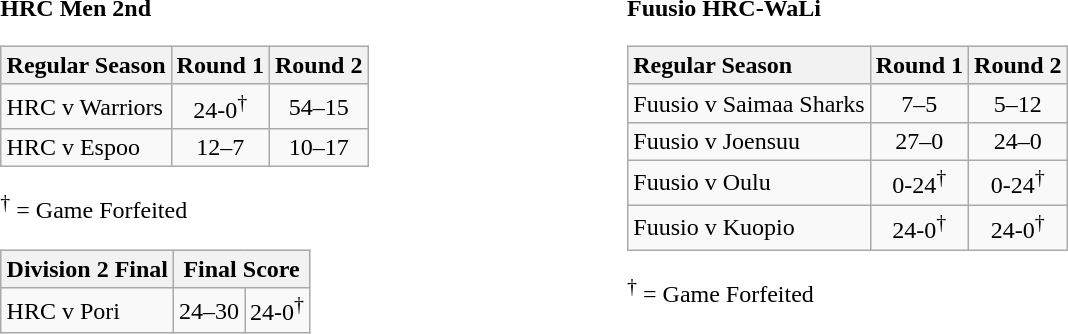<table>
<tr>
<td width="1%" valign="top"></td>
<td width="37%" valign="top"><br><strong>HRC Men 2nd</strong><table class="wikitable" style="text-align:center;">
<tr>
<th style="text-align:left;">Regular Season</th>
<th>Round 1</th>
<th>Round 2</th>
</tr>
<tr>
<td style="text-align:left;">HRC v Warriors</td>
<td>24-0<sup>†</sup></td>
<td>54–15</td>
</tr>
<tr>
<td style="text-align:left;">HRC v Espoo</td>
<td>12–7</td>
<td>10–17</td>
</tr>
</table>
<sup>†</sup> = Game Forfeited<table class="wikitable" style="text-align:center;">
<tr>
<th style="text-align:left;">Division 2 Final</th>
<th colspan="2">Final Score</th>
</tr>
<tr>
<td style="text-align:left;">HRC v Pori</td>
<td>24–30</td>
<td>24-0<sup>†</sup></td>
</tr>
</table>
</td>
<td width="37%" valign="top"><br><strong>Fuusio HRC-WaLi</strong><table class="wikitable" style="text-align:center;">
<tr>
<th style="text-align:left;">Regular Season</th>
<th>Round 1</th>
<th>Round 2</th>
</tr>
<tr>
<td style="text-align:left;">Fuusio v Saimaa Sharks</td>
<td>7–5</td>
<td>5–12</td>
</tr>
<tr>
<td style="text-align:left;">Fuusio v Joensuu</td>
<td>27–0</td>
<td>24–0</td>
</tr>
<tr>
<td style="text-align:left;">Fuusio v Oulu</td>
<td>0-24<sup>†</sup></td>
<td>0-24<sup>†</sup></td>
</tr>
<tr>
<td style="text-align:left;">Fuusio v Kuopio</td>
<td>24-0<sup>†</sup></td>
<td>24-0<sup>†</sup></td>
</tr>
</table>
<sup>†</sup> = Game Forfeited</td>
</tr>
</table>
